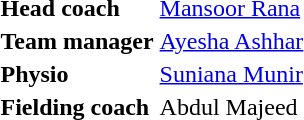<table "style=text-align:left">
<tr>
<td><strong>Head coach</strong></td>
<td> <a href='#'>Mansoor Rana</a></td>
</tr>
<tr>
<td><strong>Team manager</strong></td>
<td> <a href='#'>Ayesha Ashhar</a></td>
</tr>
<tr>
<td><strong>Physio</strong></td>
<td> <a href='#'>Suniana Munir</a></td>
</tr>
<tr>
<td><strong>Fielding coach</strong></td>
<td> Abdul Majeed</td>
</tr>
</table>
